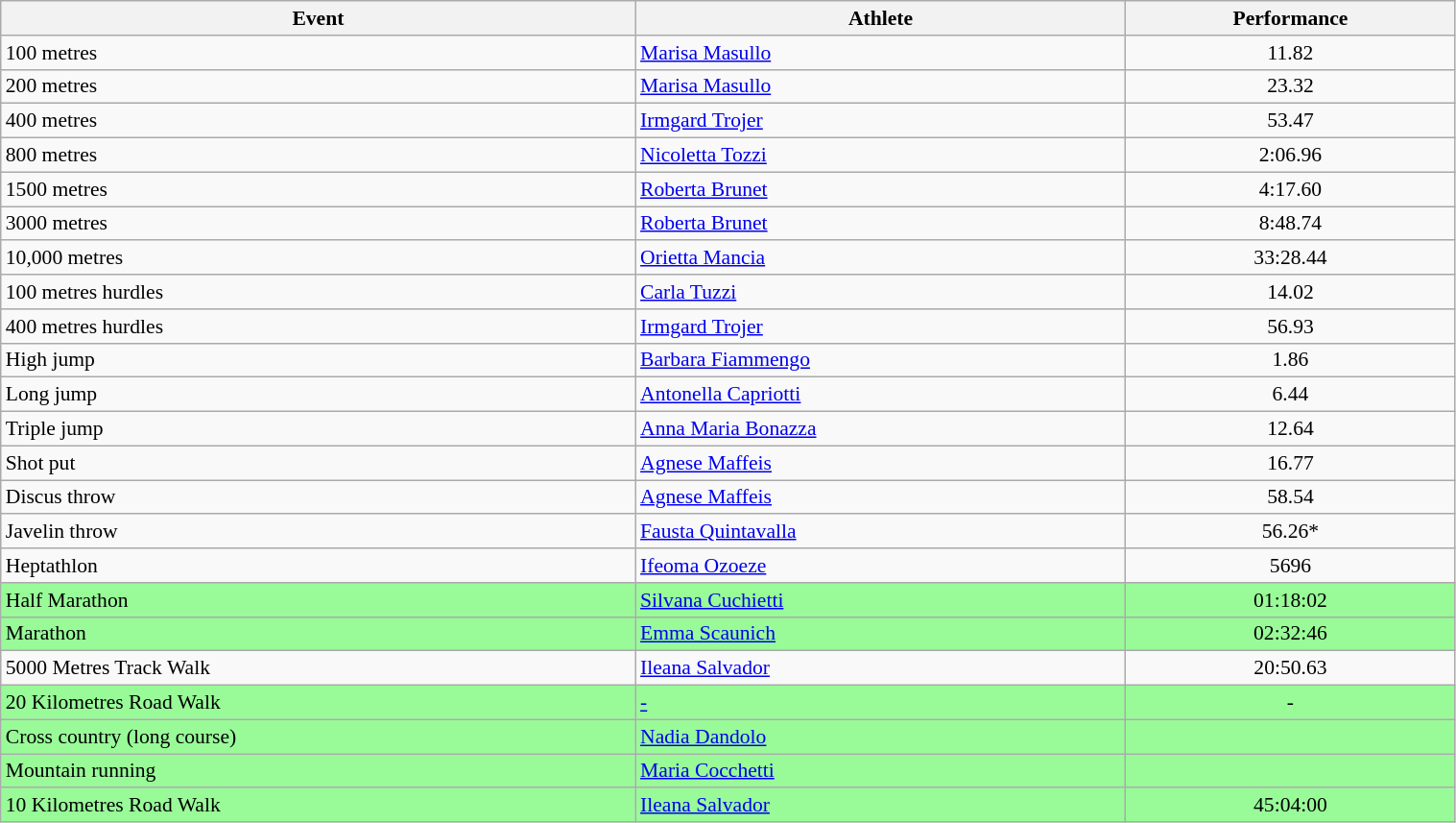<table class="wikitable" width=80% style="font-size:90%; text-align:left;">
<tr>
<th>Event</th>
<th>Athlete</th>
<th>Performance</th>
</tr>
<tr>
<td>100 metres</td>
<td><a href='#'>Marisa Masullo</a></td>
<td align=center>11.82</td>
</tr>
<tr>
<td>200 metres</td>
<td><a href='#'>Marisa Masullo</a></td>
<td align=center>23.32</td>
</tr>
<tr>
<td>400 metres</td>
<td><a href='#'>Irmgard Trojer</a></td>
<td align=center>53.47</td>
</tr>
<tr>
<td>800 metres</td>
<td><a href='#'>Nicoletta Tozzi</a></td>
<td align=center>2:06.96</td>
</tr>
<tr>
<td>1500 metres</td>
<td><a href='#'>Roberta Brunet</a></td>
<td align=center>4:17.60</td>
</tr>
<tr>
<td>3000 metres</td>
<td><a href='#'>Roberta Brunet</a></td>
<td align=center>8:48.74</td>
</tr>
<tr>
<td>10,000 metres</td>
<td><a href='#'>Orietta Mancia</a></td>
<td align=center>33:28.44</td>
</tr>
<tr>
<td>100 metres hurdles</td>
<td><a href='#'>Carla Tuzzi</a></td>
<td align=center>14.02</td>
</tr>
<tr>
<td>400 metres hurdles</td>
<td><a href='#'>Irmgard Trojer</a></td>
<td align=center>56.93</td>
</tr>
<tr>
<td>High jump</td>
<td><a href='#'>Barbara Fiammengo</a></td>
<td align=center>1.86</td>
</tr>
<tr>
<td>Long jump</td>
<td><a href='#'>Antonella Capriotti</a></td>
<td align=center>6.44</td>
</tr>
<tr>
<td>Triple jump</td>
<td><a href='#'>Anna Maria Bonazza</a></td>
<td align=center>12.64</td>
</tr>
<tr>
<td>Shot put</td>
<td><a href='#'>Agnese Maffeis</a></td>
<td align=center>16.77</td>
</tr>
<tr>
<td>Discus throw</td>
<td><a href='#'>Agnese Maffeis</a></td>
<td align=center>58.54</td>
</tr>
<tr>
<td>Javelin throw</td>
<td><a href='#'>Fausta Quintavalla</a></td>
<td align=center>56.26*</td>
</tr>
<tr>
<td>Heptathlon</td>
<td><a href='#'>Ifeoma Ozoeze</a></td>
<td align=center>5696</td>
</tr>
<tr bgcolor=palegreen>
<td>Half Marathon</td>
<td><a href='#'>Silvana Cuchietti</a></td>
<td align=center>01:18:02</td>
</tr>
<tr bgcolor=palegreen>
<td>Marathon</td>
<td><a href='#'>Emma Scaunich</a></td>
<td align=center>02:32:46</td>
</tr>
<tr>
<td>5000 Metres Track Walk</td>
<td><a href='#'>Ileana Salvador</a></td>
<td align=center>20:50.63</td>
</tr>
<tr bgcolor=palegreen>
<td>20 Kilometres Road Walk</td>
<td><a href='#'>-</a></td>
<td align=center>-</td>
</tr>
<tr bgcolor=palegreen>
<td>Cross country (long course)</td>
<td><a href='#'>Nadia Dandolo</a></td>
<td align=center></td>
</tr>
<tr bgcolor=palegreen>
<td>Mountain running</td>
<td><a href='#'>Maria Cocchetti</a></td>
<td align=center></td>
</tr>
<tr bgcolor=palegreen>
<td>10 Kilometres Road Walk</td>
<td><a href='#'>Ileana Salvador</a></td>
<td align=center>45:04:00</td>
</tr>
</table>
